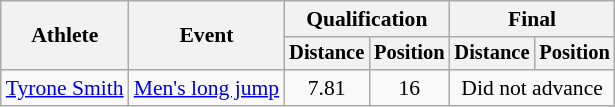<table class=wikitable style="font-size:90%">
<tr>
<th rowspan="2">Athlete</th>
<th rowspan="2">Event</th>
<th colspan="2">Qualification</th>
<th colspan="2">Final</th>
</tr>
<tr style="font-size:95%">
<th>Distance</th>
<th>Position</th>
<th>Distance</th>
<th>Position</th>
</tr>
<tr align=center>
<td align=left><a href='#'>Tyrone Smith</a></td>
<td align=left><a href='#'>Men's long jump</a></td>
<td>7.81</td>
<td>16</td>
<td colspan=2>Did not advance</td>
</tr>
</table>
